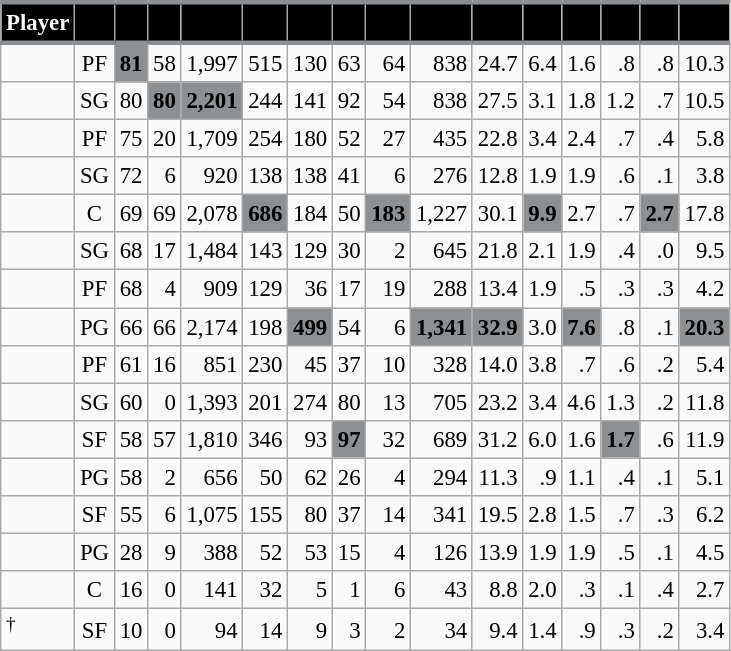<table class="wikitable sortable" style="font-size: 95%; text-align:right;">
<tr>
<th style="background:#010101; color:#FFFFFF; border-top:#8D9093 3px solid; border-bottom:#8D9093 3px solid;">Player</th>
<th style="background:#010101; color:#FFFFFF; border-top:#8D9093 3px solid; border-bottom:#8D9093 3px solid;"></th>
<th style="background:#010101; color:#FFFFFF; border-top:#8D9093 3px solid; border-bottom:#8D9093 3px solid;"></th>
<th style="background:#010101; color:#FFFFFF; border-top:#8D9093 3px solid; border-bottom:#8D9093 3px solid;"></th>
<th style="background:#010101; color:#FFFFFF; border-top:#8D9093 3px solid; border-bottom:#8D9093 3px solid;"></th>
<th style="background:#010101; color:#FFFFFF; border-top:#8D9093 3px solid; border-bottom:#8D9093 3px solid;"></th>
<th style="background:#010101; color:#FFFFFF; border-top:#8D9093 3px solid; border-bottom:#8D9093 3px solid;"></th>
<th style="background:#010101; color:#FFFFFF; border-top:#8D9093 3px solid; border-bottom:#8D9093 3px solid;"></th>
<th style="background:#010101; color:#FFFFFF; border-top:#8D9093 3px solid; border-bottom:#8D9093 3px solid;"></th>
<th style="background:#010101; color:#FFFFFF; border-top:#8D9093 3px solid; border-bottom:#8D9093 3px solid;"></th>
<th style="background:#010101; color:#FFFFFF; border-top:#8D9093 3px solid; border-bottom:#8D9093 3px solid;"></th>
<th style="background:#010101; color:#FFFFFF; border-top:#8D9093 3px solid; border-bottom:#8D9093 3px solid;"></th>
<th style="background:#010101; color:#FFFFFF; border-top:#8D9093 3px solid; border-bottom:#8D9093 3px solid;"></th>
<th style="background:#010101; color:#FFFFFF; border-top:#8D9093 3px solid; border-bottom:#8D9093 3px solid;"></th>
<th style="background:#010101; color:#FFFFFF; border-top:#8D9093 3px solid; border-bottom:#8D9093 3px solid;"></th>
<th style="background:#010101; color:#FFFFFF; border-top:#8D9093 3px solid; border-bottom:#8D9093 3px solid;"></th>
</tr>
<tr>
<td style="text-align:left;"></td>
<td style="text-align:center;">PF</td>
<td style="background:#8D9093; color:#010101;"><strong>81</strong></td>
<td>58</td>
<td>1,997</td>
<td>515</td>
<td>130</td>
<td>63</td>
<td>64</td>
<td>838</td>
<td>24.7</td>
<td>6.4</td>
<td>1.6</td>
<td>.8</td>
<td>.8</td>
<td>10.3</td>
</tr>
<tr>
<td style="text-align:left;"></td>
<td style="text-align:center;">SG</td>
<td>80</td>
<td style="background:#8D9093; color:#010101;"><strong>80</strong></td>
<td style="background:#8D9093; color:#010101;"><strong>2,201</strong></td>
<td>244</td>
<td>141</td>
<td>92</td>
<td>54</td>
<td>838</td>
<td>27.5</td>
<td>3.1</td>
<td>1.8</td>
<td>1.2</td>
<td>.7</td>
<td>10.5</td>
</tr>
<tr>
<td style="text-align:left;"></td>
<td style="text-align:center;">PF</td>
<td>75</td>
<td>20</td>
<td>1,709</td>
<td>254</td>
<td>180</td>
<td>52</td>
<td>27</td>
<td>435</td>
<td>22.8</td>
<td>3.4</td>
<td>2.4</td>
<td>.7</td>
<td>.4</td>
<td>5.8</td>
</tr>
<tr>
<td style="text-align:left;"></td>
<td style="text-align:center;">SG</td>
<td>72</td>
<td>6</td>
<td>920</td>
<td>138</td>
<td>138</td>
<td>41</td>
<td>6</td>
<td>276</td>
<td>12.8</td>
<td>1.9</td>
<td>1.9</td>
<td>.6</td>
<td>.1</td>
<td>3.8</td>
</tr>
<tr>
<td style="text-align:left;"></td>
<td style="text-align:center;">C</td>
<td>69</td>
<td>69</td>
<td>2,078</td>
<td style="background:#8D9093; color:#010101;"><strong>686</strong></td>
<td>184</td>
<td>50</td>
<td style="background:#8D9093; color:#010101;"><strong>183</strong></td>
<td>1,227</td>
<td>30.1</td>
<td style="background:#8D9093; color:#010101;"><strong>9.9</strong></td>
<td>2.7</td>
<td>.7</td>
<td style="background:#8D9093; color:#010101;"><strong>2.7</strong></td>
<td>17.8</td>
</tr>
<tr>
<td style="text-align:left;"></td>
<td style="text-align:center;">SG</td>
<td>68</td>
<td>17</td>
<td>1,484</td>
<td>143</td>
<td>129</td>
<td>30</td>
<td>2</td>
<td>645</td>
<td>21.8</td>
<td>2.1</td>
<td>1.9</td>
<td>.4</td>
<td>.0</td>
<td>9.5</td>
</tr>
<tr>
<td style="text-align:left;"></td>
<td style="text-align:center;">PF</td>
<td>68</td>
<td>4</td>
<td>909</td>
<td>129</td>
<td>36</td>
<td>17</td>
<td>19</td>
<td>288</td>
<td>13.4</td>
<td>1.9</td>
<td>.5</td>
<td>.3</td>
<td>.3</td>
<td>4.2</td>
</tr>
<tr>
<td style="text-align:left;"></td>
<td style="text-align:center;">PG</td>
<td>66</td>
<td>66</td>
<td>2,174</td>
<td>198</td>
<td style="background:#8D9093; color:#010101;"><strong>499</strong></td>
<td>54</td>
<td>6</td>
<td style="background:#8D9093; color:#010101;"><strong>1,341</strong></td>
<td style="background:#8D9093; color:#010101;"><strong>32.9</strong></td>
<td>3.0</td>
<td style="background:#8D9093; color:#010101;"><strong>7.6</strong></td>
<td>.8</td>
<td>.1</td>
<td style="background:#8D9093; color:#010101;"><strong>20.3</strong></td>
</tr>
<tr>
<td style="text-align:left;"></td>
<td style="text-align:center;">PF</td>
<td>61</td>
<td>16</td>
<td>851</td>
<td>230</td>
<td>45</td>
<td>37</td>
<td>10</td>
<td>328</td>
<td>14.0</td>
<td>3.8</td>
<td>.7</td>
<td>.6</td>
<td>.2</td>
<td>5.4</td>
</tr>
<tr>
<td style="text-align:left;"></td>
<td style="text-align:center;">SG</td>
<td>60</td>
<td>0</td>
<td>1,393</td>
<td>201</td>
<td>274</td>
<td>80</td>
<td>13</td>
<td>705</td>
<td>23.2</td>
<td>3.4</td>
<td>4.6</td>
<td>1.3</td>
<td>.2</td>
<td>11.8</td>
</tr>
<tr>
<td style="text-align:left;"></td>
<td style="text-align:center;">SF</td>
<td>58</td>
<td>57</td>
<td>1,810</td>
<td>346</td>
<td>93</td>
<td style="background:#8D9093; color:#010101;"><strong>97</strong></td>
<td>32</td>
<td>689</td>
<td>31.2</td>
<td>6.0</td>
<td>1.6</td>
<td style="background:#8D9093; color:#010101;"><strong>1.7</strong></td>
<td>.6</td>
<td>11.9</td>
</tr>
<tr>
<td style="text-align:left;"></td>
<td style="text-align:center;">PG</td>
<td>58</td>
<td>2</td>
<td>656</td>
<td>50</td>
<td>62</td>
<td>26</td>
<td>4</td>
<td>294</td>
<td>11.3</td>
<td>.9</td>
<td>1.1</td>
<td>.4</td>
<td>.1</td>
<td>5.1</td>
</tr>
<tr>
<td style="text-align:left;"></td>
<td style="text-align:center;">SF</td>
<td>55</td>
<td>6</td>
<td>1,075</td>
<td>155</td>
<td>80</td>
<td>37</td>
<td>14</td>
<td>341</td>
<td>19.5</td>
<td>2.8</td>
<td>1.5</td>
<td>.7</td>
<td>.3</td>
<td>6.2</td>
</tr>
<tr>
<td style="text-align:left;"></td>
<td style="text-align:center;">PG</td>
<td>28</td>
<td>9</td>
<td>388</td>
<td>52</td>
<td>53</td>
<td>15</td>
<td>4</td>
<td>126</td>
<td>13.9</td>
<td>1.9</td>
<td>1.9</td>
<td>.5</td>
<td>.1</td>
<td>4.5</td>
</tr>
<tr>
<td style="text-align:left;"></td>
<td style="text-align:center;">C</td>
<td>16</td>
<td>0</td>
<td>141</td>
<td>32</td>
<td>5</td>
<td>1</td>
<td>6</td>
<td>43</td>
<td>8.8</td>
<td>2.0</td>
<td>.3</td>
<td>.1</td>
<td>.4</td>
<td>2.7</td>
</tr>
<tr>
<td style="text-align:left;"><sup>†</sup></td>
<td style="text-align:center;">SF</td>
<td>10</td>
<td>0</td>
<td>94</td>
<td>14</td>
<td>9</td>
<td>3</td>
<td>2</td>
<td>34</td>
<td>9.4</td>
<td>1.4</td>
<td>.9</td>
<td>.3</td>
<td>.2</td>
<td>3.4</td>
</tr>
</table>
